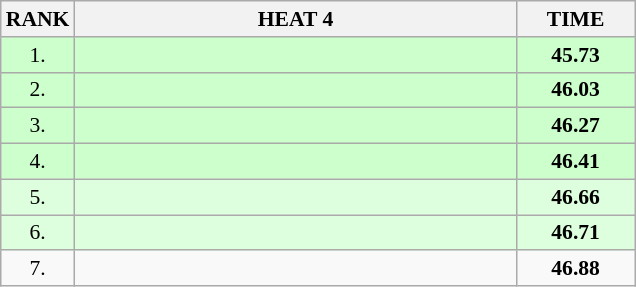<table class="wikitable" style="border-collapse: collapse; font-size: 90%;">
<tr>
<th>RANK</th>
<th style="width: 20em">HEAT 4</th>
<th style="width: 5em">TIME</th>
</tr>
<tr style="background:#ccffcc;">
<td align="center">1.</td>
<td></td>
<td align="center"><strong>45.73</strong></td>
</tr>
<tr style="background:#ccffcc;">
<td align="center">2.</td>
<td></td>
<td align="center"><strong>46.03</strong></td>
</tr>
<tr style="background:#ccffcc;">
<td align="center">3.</td>
<td></td>
<td align="center"><strong>46.27</strong></td>
</tr>
<tr style="background:#ccffcc;">
<td align="center">4.</td>
<td></td>
<td align="center"><strong>46.41</strong></td>
</tr>
<tr style="background:#ddffdd;">
<td align="center">5.</td>
<td></td>
<td align="center"><strong>46.66</strong></td>
</tr>
<tr style="background:#ddffdd;">
<td align="center">6.</td>
<td></td>
<td align="center"><strong>46.71</strong></td>
</tr>
<tr>
<td align="center">7.</td>
<td></td>
<td align="center"><strong>46.88</strong></td>
</tr>
</table>
